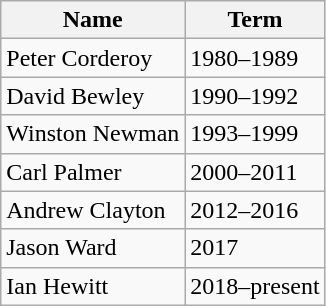<table class="wikitable">
<tr>
<th>Name</th>
<th>Term</th>
</tr>
<tr>
<td>Peter Corderoy</td>
<td>1980–1989</td>
</tr>
<tr>
<td>David Bewley</td>
<td>1990–1992</td>
</tr>
<tr>
<td>Winston Newman</td>
<td>1993–1999</td>
</tr>
<tr>
<td>Carl Palmer</td>
<td>2000–2011</td>
</tr>
<tr>
<td>Andrew Clayton</td>
<td>2012–2016</td>
</tr>
<tr>
<td>Jason Ward</td>
<td>2017</td>
</tr>
<tr>
<td>Ian Hewitt</td>
<td>2018–present</td>
</tr>
</table>
